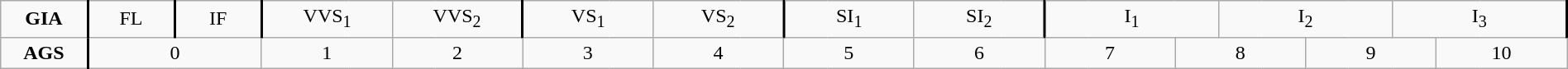<table class="wikitable"  style="margin:auto; width:100%; table-layout:fixed; text-align:center;">
<tr>
<td colspan="2" style="border-right: 2px solid black"><strong>GIA</strong></td>
<td colspan="2" style="border-right: 2px solid black">FL</td>
<td colspan="2" style="border-right: 2px solid black">IF</td>
<td colspan="3">VVS<sub>1</sub></td>
<td colspan="3" style="border-right: 2px solid black">VVS<sub>2</sub></td>
<td colspan="3">VS<sub>1</sub></td>
<td colspan="3" style="border-right: 2px solid black">VS<sub>2</sub></td>
<td colspan="3">SI<sub>1</sub></td>
<td colspan="3" style="border-right: 2px solid black">SI<sub>2</sub></td>
<td colspan="4">I<sub>1</sub></td>
<td colspan="4">I<sub>2</sub></td>
<td colspan="4" style="border-right: 2px solid black">I<sub>3</sub></td>
</tr>
<tr>
<td colspan="2" style="border-right: 2px solid black"><strong>AGS</strong></td>
<td colspan="4">0</td>
<td colspan="3">1</td>
<td colspan="3">2</td>
<td colspan="3">3</td>
<td colspan="3">4</td>
<td colspan="3">5</td>
<td colspan="3">6</td>
<td colspan="3">7</td>
<td colspan="3">8</td>
<td colspan="3">9</td>
<td colspan="3">10</td>
</tr>
</table>
